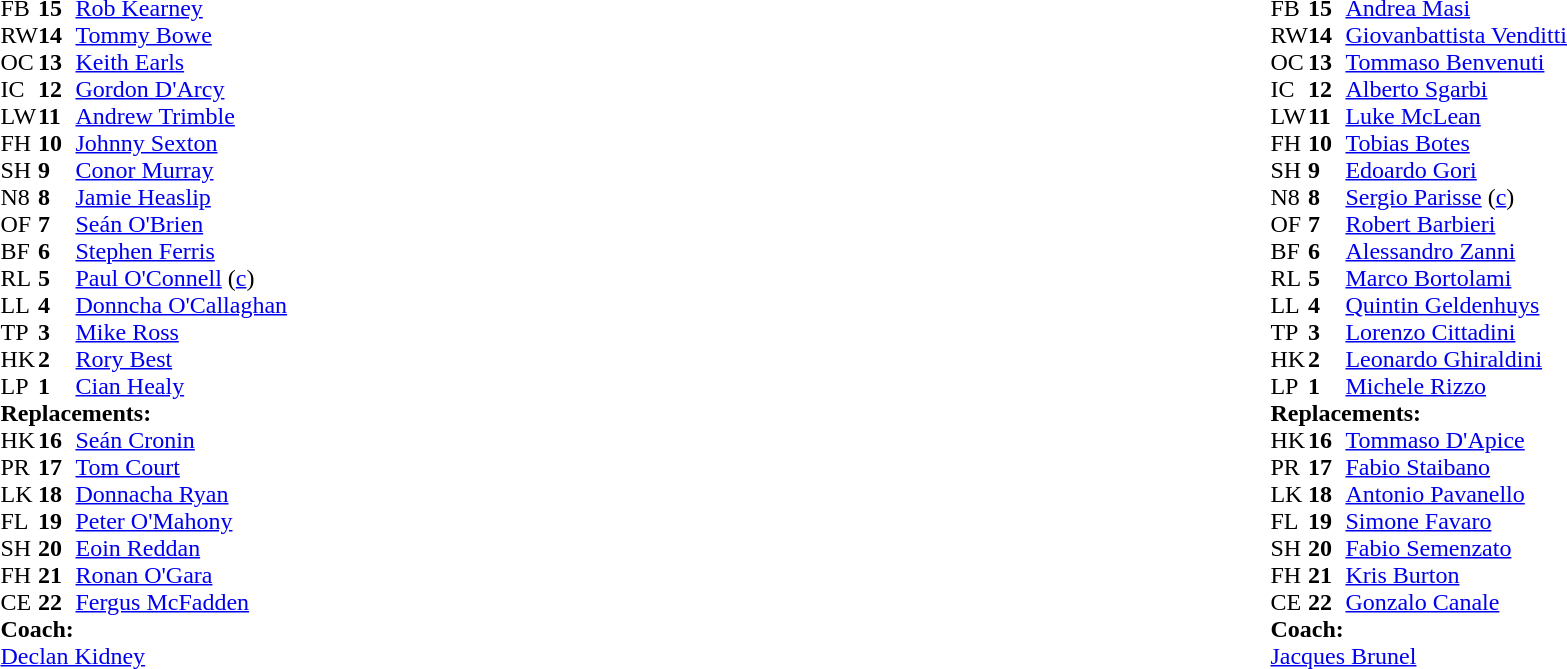<table width="100%">
<tr>
<td valign="top" width="50%"><br><table cellspacing="0" cellpadding="0">
<tr>
<th width="25"></th>
<th width="25"></th>
</tr>
<tr>
<td>FB</td>
<td><strong>15</strong></td>
<td><a href='#'>Rob Kearney</a></td>
</tr>
<tr>
<td>RW</td>
<td><strong>14</strong></td>
<td><a href='#'>Tommy Bowe</a></td>
</tr>
<tr>
<td>OC</td>
<td><strong>13</strong></td>
<td><a href='#'>Keith Earls</a></td>
<td></td>
<td></td>
</tr>
<tr>
<td>IC</td>
<td><strong>12</strong></td>
<td><a href='#'>Gordon D'Arcy</a></td>
<td></td>
<td></td>
</tr>
<tr>
<td>LW</td>
<td><strong>11</strong></td>
<td><a href='#'>Andrew Trimble</a></td>
</tr>
<tr>
<td>FH</td>
<td><strong>10</strong></td>
<td><a href='#'>Johnny Sexton</a></td>
</tr>
<tr>
<td>SH</td>
<td><strong>9</strong></td>
<td><a href='#'>Conor Murray</a></td>
<td></td>
<td></td>
</tr>
<tr>
<td>N8</td>
<td><strong>8</strong></td>
<td><a href='#'>Jamie Heaslip</a></td>
</tr>
<tr>
<td>OF</td>
<td><strong>7</strong></td>
<td><a href='#'>Seán O'Brien</a></td>
<td></td>
<td></td>
</tr>
<tr>
<td>BF</td>
<td><strong>6</strong></td>
<td><a href='#'>Stephen Ferris</a></td>
</tr>
<tr>
<td>RL</td>
<td><strong>5</strong></td>
<td><a href='#'>Paul O'Connell</a> (<a href='#'>c</a>)</td>
</tr>
<tr>
<td>LL</td>
<td><strong>4</strong></td>
<td><a href='#'>Donncha O'Callaghan</a></td>
<td></td>
<td></td>
</tr>
<tr>
<td>TP</td>
<td><strong>3</strong></td>
<td><a href='#'>Mike Ross</a></td>
</tr>
<tr>
<td>HK</td>
<td><strong>2</strong></td>
<td><a href='#'>Rory Best</a></td>
<td></td>
<td></td>
</tr>
<tr>
<td>LP</td>
<td><strong>1</strong></td>
<td><a href='#'>Cian Healy</a></td>
<td></td>
<td></td>
</tr>
<tr>
<td colspan=3><strong>Replacements:</strong></td>
</tr>
<tr>
<td>HK</td>
<td><strong>16</strong></td>
<td><a href='#'>Seán Cronin</a></td>
<td></td>
<td></td>
</tr>
<tr>
<td>PR</td>
<td><strong>17</strong></td>
<td><a href='#'>Tom Court</a></td>
<td></td>
<td></td>
</tr>
<tr>
<td>LK</td>
<td><strong>18</strong></td>
<td><a href='#'>Donnacha Ryan</a></td>
<td></td>
<td></td>
</tr>
<tr>
<td>FL</td>
<td><strong>19</strong></td>
<td><a href='#'>Peter O'Mahony</a></td>
<td></td>
<td></td>
</tr>
<tr>
<td>SH</td>
<td><strong>20</strong></td>
<td><a href='#'>Eoin Reddan</a></td>
<td></td>
<td></td>
</tr>
<tr>
<td>FH</td>
<td><strong>21</strong></td>
<td><a href='#'>Ronan O'Gara</a></td>
<td></td>
<td></td>
</tr>
<tr>
<td>CE</td>
<td><strong>22</strong></td>
<td><a href='#'>Fergus McFadden</a></td>
<td></td>
<td></td>
</tr>
<tr>
<td colspan="4"><strong>Coach:</strong></td>
</tr>
<tr>
<td colspan="4"> <a href='#'>Declan Kidney</a></td>
</tr>
</table>
</td>
<td valign="top"></td>
<td valign="top" width="50%"><br><table cellspacing="0" cellpadding="0" align="center">
<tr>
<th width="25"></th>
<th width="25"></th>
</tr>
<tr>
<td>FB</td>
<td><strong>15</strong></td>
<td><a href='#'>Andrea Masi</a></td>
</tr>
<tr>
<td>RW</td>
<td><strong>14</strong></td>
<td><a href='#'>Giovanbattista Venditti</a></td>
</tr>
<tr>
<td>OC</td>
<td><strong>13</strong></td>
<td><a href='#'>Tommaso Benvenuti</a></td>
</tr>
<tr>
<td>IC</td>
<td><strong>12</strong></td>
<td><a href='#'>Alberto Sgarbi</a></td>
<td></td>
<td></td>
</tr>
<tr>
<td>LW</td>
<td><strong>11</strong></td>
<td><a href='#'>Luke McLean</a></td>
</tr>
<tr>
<td>FH</td>
<td><strong>10</strong></td>
<td><a href='#'>Tobias Botes</a></td>
<td></td>
<td></td>
</tr>
<tr>
<td>SH</td>
<td><strong>9</strong></td>
<td><a href='#'>Edoardo Gori</a></td>
<td></td>
<td></td>
</tr>
<tr>
<td>N8</td>
<td><strong>8</strong></td>
<td><a href='#'>Sergio Parisse</a> (<a href='#'>c</a>)</td>
</tr>
<tr>
<td>OF</td>
<td><strong>7</strong></td>
<td><a href='#'>Robert Barbieri</a></td>
<td></td>
<td></td>
</tr>
<tr>
<td>BF</td>
<td><strong>6</strong></td>
<td><a href='#'>Alessandro Zanni</a></td>
</tr>
<tr>
<td>RL</td>
<td><strong>5</strong></td>
<td><a href='#'>Marco Bortolami</a></td>
</tr>
<tr>
<td>LL</td>
<td><strong>4</strong></td>
<td><a href='#'>Quintin Geldenhuys</a></td>
<td></td>
<td></td>
</tr>
<tr>
<td>TP</td>
<td><strong>3</strong></td>
<td><a href='#'>Lorenzo Cittadini</a></td>
<td></td>
<td></td>
</tr>
<tr>
<td>HK</td>
<td><strong>2</strong></td>
<td><a href='#'>Leonardo Ghiraldini</a></td>
<td></td>
<td></td>
</tr>
<tr>
<td>LP</td>
<td><strong>1</strong></td>
<td><a href='#'>Michele Rizzo</a></td>
</tr>
<tr>
<td colspan=3><strong>Replacements:</strong></td>
</tr>
<tr>
<td>HK</td>
<td><strong>16</strong></td>
<td><a href='#'>Tommaso D'Apice</a></td>
<td></td>
<td></td>
</tr>
<tr>
<td>PR</td>
<td><strong>17</strong></td>
<td><a href='#'>Fabio Staibano</a></td>
<td></td>
<td></td>
</tr>
<tr>
<td>LK</td>
<td><strong>18</strong></td>
<td><a href='#'>Antonio Pavanello</a></td>
<td></td>
<td></td>
</tr>
<tr>
<td>FL</td>
<td><strong>19</strong></td>
<td><a href='#'>Simone Favaro</a></td>
<td></td>
<td></td>
</tr>
<tr>
<td>SH</td>
<td><strong>20</strong></td>
<td><a href='#'>Fabio Semenzato</a></td>
<td></td>
<td></td>
</tr>
<tr>
<td>FH</td>
<td><strong>21</strong></td>
<td><a href='#'>Kris Burton</a></td>
<td></td>
<td></td>
</tr>
<tr>
<td>CE</td>
<td><strong>22</strong></td>
<td><a href='#'>Gonzalo Canale</a></td>
<td></td>
<td></td>
</tr>
<tr>
<td colspan="4"><strong>Coach:</strong></td>
</tr>
<tr>
<td colspan="4"> <a href='#'>Jacques Brunel</a></td>
</tr>
</table>
</td>
</tr>
</table>
